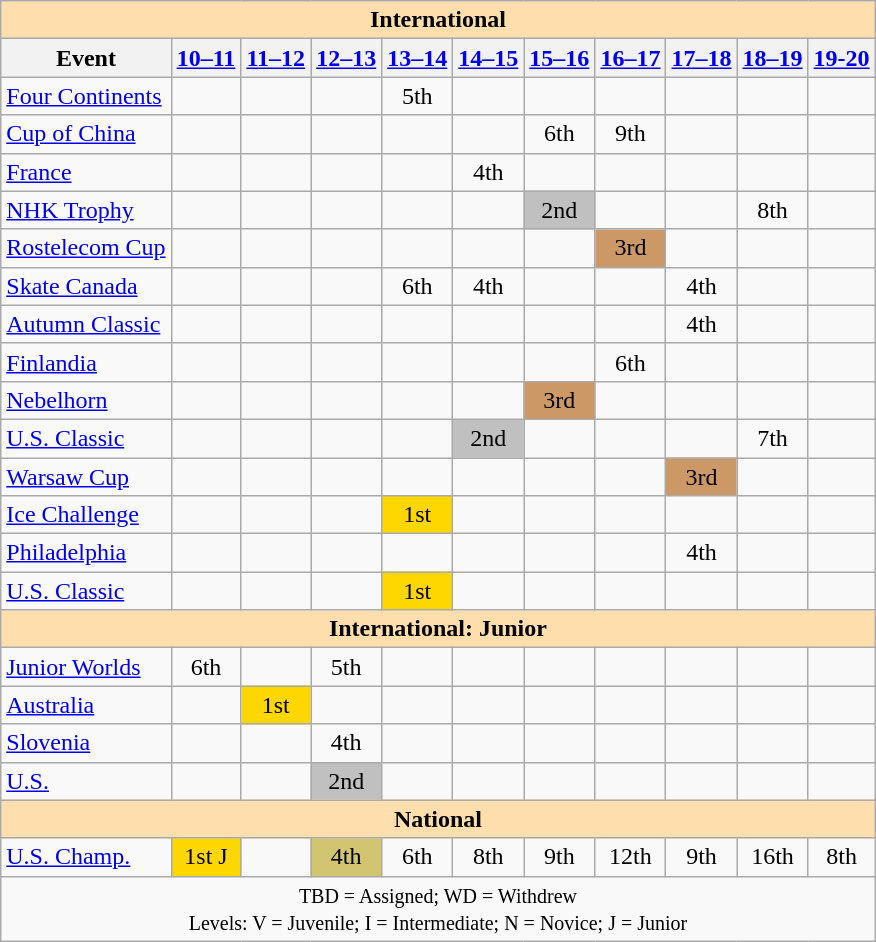<table class="wikitable" style="text-align:center">
<tr>
<th colspan="11" style="background-color: #ffdead; " align="center">International</th>
</tr>
<tr>
<th>Event</th>
<th><a href='#'>10–11</a></th>
<th><a href='#'>11–12</a></th>
<th><a href='#'>12–13</a></th>
<th><a href='#'>13–14</a></th>
<th><a href='#'>14–15</a></th>
<th><a href='#'>15–16</a></th>
<th><a href='#'>16–17</a></th>
<th><a href='#'>17–18</a></th>
<th><a href='#'>18–19</a></th>
<th><a href='#'>19-20</a></th>
</tr>
<tr>
<td align=left><a href='#'>Four Continents</a></td>
<td></td>
<td></td>
<td></td>
<td>5th</td>
<td></td>
<td></td>
<td></td>
<td></td>
<td></td>
<td></td>
</tr>
<tr>
<td align=left> <a href='#'>Cup of China</a></td>
<td></td>
<td></td>
<td></td>
<td></td>
<td></td>
<td>6th</td>
<td>9th</td>
<td></td>
<td></td>
<td></td>
</tr>
<tr>
<td align=left> <a href='#'>France</a></td>
<td></td>
<td></td>
<td></td>
<td></td>
<td>4th</td>
<td></td>
<td></td>
<td></td>
<td></td>
<td></td>
</tr>
<tr>
<td align=left> <a href='#'>NHK Trophy</a></td>
<td></td>
<td></td>
<td></td>
<td></td>
<td></td>
<td bgcolor=silver>2nd</td>
<td></td>
<td></td>
<td>8th</td>
<td></td>
</tr>
<tr>
<td align=left> <a href='#'>Rostelecom Cup</a></td>
<td></td>
<td></td>
<td></td>
<td></td>
<td></td>
<td></td>
<td bgcolor=cc9966>3rd</td>
<td></td>
<td></td>
<td></td>
</tr>
<tr>
<td align=left> <a href='#'>Skate Canada</a></td>
<td></td>
<td></td>
<td></td>
<td>6th</td>
<td>4th</td>
<td></td>
<td></td>
<td>4th</td>
<td></td>
<td></td>
</tr>
<tr>
<td align=left> <a href='#'>Autumn Classic</a></td>
<td></td>
<td></td>
<td></td>
<td></td>
<td></td>
<td></td>
<td></td>
<td>4th</td>
<td></td>
<td></td>
</tr>
<tr>
<td align=left> <a href='#'>Finlandia</a></td>
<td></td>
<td></td>
<td></td>
<td></td>
<td></td>
<td></td>
<td>6th</td>
<td></td>
<td></td>
<td></td>
</tr>
<tr>
<td align=left> <a href='#'>Nebelhorn</a></td>
<td></td>
<td></td>
<td></td>
<td></td>
<td></td>
<td bgcolor=cc9966>3rd</td>
<td></td>
<td></td>
<td></td>
<td></td>
</tr>
<tr>
<td align=left> <a href='#'>U.S. Classic</a></td>
<td></td>
<td></td>
<td></td>
<td></td>
<td bgcolor=silver>2nd</td>
<td></td>
<td></td>
<td></td>
<td>7th</td>
<td></td>
</tr>
<tr>
<td align=left> <a href='#'>Warsaw Cup</a></td>
<td></td>
<td></td>
<td></td>
<td></td>
<td></td>
<td></td>
<td></td>
<td bgcolor=cc9966>3rd</td>
<td></td>
<td></td>
</tr>
<tr>
<td align=left><a href='#'>Ice Challenge</a></td>
<td></td>
<td></td>
<td></td>
<td bgcolor=gold>1st</td>
<td></td>
<td></td>
<td></td>
<td></td>
<td></td>
<td></td>
</tr>
<tr>
<td align=left><a href='#'>Philadelphia</a></td>
<td></td>
<td></td>
<td></td>
<td></td>
<td></td>
<td></td>
<td></td>
<td>4th</td>
<td></td>
<td></td>
</tr>
<tr>
<td align=left><a href='#'>U.S. Classic</a></td>
<td></td>
<td></td>
<td></td>
<td bgcolor=gold>1st</td>
<td></td>
<td></td>
<td></td>
<td></td>
<td></td>
<td></td>
</tr>
<tr>
<th colspan="11" style="background-color: #ffdead; " align="center">International: Junior</th>
</tr>
<tr>
<td align=left><a href='#'>Junior Worlds</a></td>
<td>6th</td>
<td></td>
<td>5th</td>
<td></td>
<td></td>
<td></td>
<td></td>
<td></td>
<td></td>
<td></td>
</tr>
<tr>
<td align=left> <a href='#'>Australia</a></td>
<td></td>
<td bgcolor=gold>1st</td>
<td></td>
<td></td>
<td></td>
<td></td>
<td></td>
<td></td>
<td></td>
<td></td>
</tr>
<tr>
<td align="left"> <a href='#'>Slovenia</a></td>
<td></td>
<td></td>
<td>4th</td>
<td></td>
<td></td>
<td></td>
<td></td>
<td></td>
<td></td>
<td></td>
</tr>
<tr>
<td align="left"> <a href='#'>U.S.</a></td>
<td></td>
<td></td>
<td bgcolor="silver">2nd</td>
<td></td>
<td></td>
<td></td>
<td></td>
<td></td>
<td></td>
<td></td>
</tr>
<tr>
<th colspan="11" style="background-color: #ffdead; " align="center">National</th>
</tr>
<tr>
<td align="left"><a href='#'>U.S. Champ.</a></td>
<td bgcolor="gold">1st J</td>
<td></td>
<td bgcolor="d1c571">4th</td>
<td>6th</td>
<td>8th</td>
<td>9th</td>
<td>12th</td>
<td>9th</td>
<td>16th</td>
<td>8th</td>
</tr>
<tr>
<td colspan="11" align="center"><small> TBD = Assigned; WD = Withdrew <br> Levels: V = Juvenile; I = Intermediate; N = Novice; J = Junior </small></td>
</tr>
</table>
